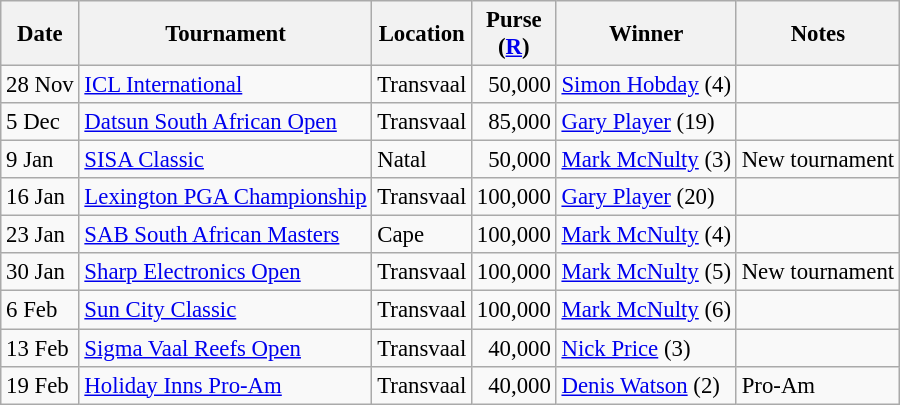<table class="wikitable" style="font-size:95%">
<tr>
<th>Date</th>
<th>Tournament</th>
<th>Location</th>
<th>Purse<br>(<a href='#'>R</a>)</th>
<th>Winner</th>
<th>Notes</th>
</tr>
<tr>
<td>28 Nov</td>
<td><a href='#'>ICL International</a></td>
<td>Transvaal</td>
<td align=right>50,000</td>
<td> <a href='#'>Simon Hobday</a> (4)</td>
<td></td>
</tr>
<tr>
<td>5 Dec</td>
<td><a href='#'>Datsun South African Open</a></td>
<td>Transvaal</td>
<td align=right>85,000</td>
<td> <a href='#'>Gary Player</a> (19)</td>
<td></td>
</tr>
<tr>
<td>9 Jan</td>
<td><a href='#'>SISA Classic</a></td>
<td>Natal</td>
<td align=right>50,000</td>
<td> <a href='#'>Mark McNulty</a> (3)</td>
<td>New tournament</td>
</tr>
<tr>
<td>16 Jan</td>
<td><a href='#'>Lexington PGA Championship</a></td>
<td>Transvaal</td>
<td align=right>100,000</td>
<td> <a href='#'>Gary Player</a> (20)</td>
<td></td>
</tr>
<tr>
<td>23 Jan</td>
<td><a href='#'>SAB South African Masters</a></td>
<td>Cape</td>
<td align=right>100,000</td>
<td> <a href='#'>Mark McNulty</a> (4)</td>
<td></td>
</tr>
<tr>
<td>30 Jan</td>
<td><a href='#'>Sharp Electronics Open</a></td>
<td>Transvaal</td>
<td align=right>100,000</td>
<td> <a href='#'>Mark McNulty</a> (5)</td>
<td>New tournament</td>
</tr>
<tr>
<td>6 Feb</td>
<td><a href='#'>Sun City Classic</a></td>
<td>Transvaal</td>
<td align=right>100,000</td>
<td> <a href='#'>Mark McNulty</a> (6)</td>
<td></td>
</tr>
<tr>
<td>13 Feb</td>
<td><a href='#'>Sigma Vaal Reefs Open</a></td>
<td>Transvaal</td>
<td align=right>40,000</td>
<td> <a href='#'>Nick Price</a> (3)</td>
<td></td>
</tr>
<tr>
<td>19 Feb</td>
<td><a href='#'>Holiday Inns Pro-Am</a></td>
<td>Transvaal</td>
<td align=right>40,000</td>
<td> <a href='#'>Denis Watson</a> (2)</td>
<td>Pro-Am</td>
</tr>
</table>
